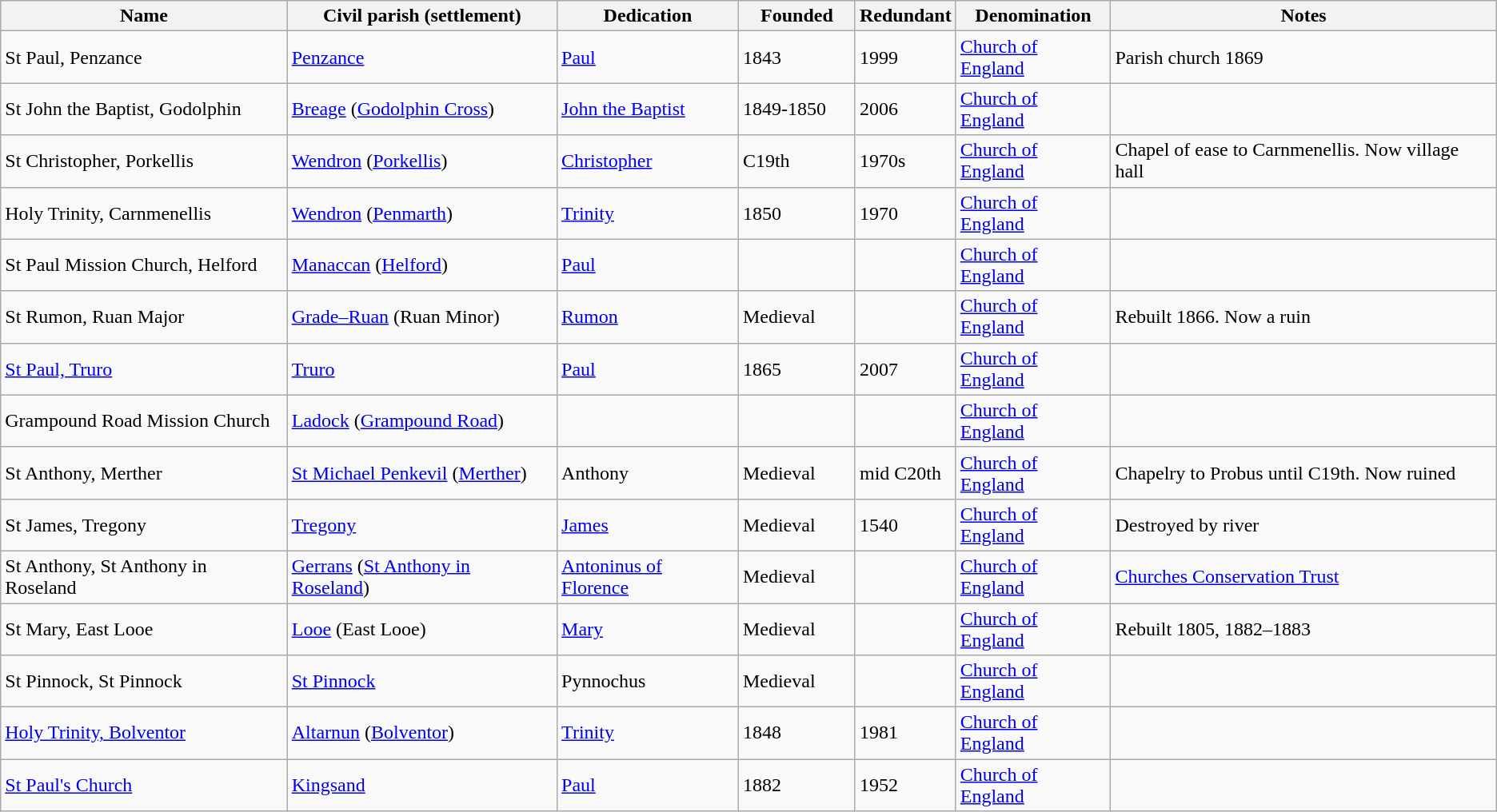<table class="wikitable sortable">
<tr>
<th scope="col">Name</th>
<th>Civil parish (settlement)</th>
<th>Dedication</th>
<th scope="col" width="90">Founded</th>
<th>Redundant</th>
<th scope="col">Denomination</th>
<th>Notes</th>
</tr>
<tr>
<td>St Paul, Penzance</td>
<td><a href='#'>Penzance</a></td>
<td><a href='#'>Paul</a></td>
<td>1843</td>
<td>1999</td>
<td><a href='#'>Church of England</a></td>
<td>Parish church 1869</td>
</tr>
<tr>
<td>St John the Baptist, Godolphin</td>
<td><a href='#'>Breage</a> (<a href='#'>Godolphin Cross</a>)</td>
<td><a href='#'>John the Baptist</a></td>
<td>1849-1850</td>
<td>2006</td>
<td><a href='#'>Church of England</a></td>
<td></td>
</tr>
<tr>
<td>St Christopher, Porkellis</td>
<td><a href='#'>Wendron</a> (<a href='#'>Porkellis</a>)</td>
<td><a href='#'>Christopher</a></td>
<td>C19th</td>
<td>1970s</td>
<td><a href='#'>Church of England</a></td>
<td>Chapel of ease to Carnmenellis. Now village hall</td>
</tr>
<tr>
<td>Holy Trinity, Carnmenellis</td>
<td><a href='#'>Wendron</a> (<a href='#'>Penmarth</a>)</td>
<td><a href='#'>Trinity</a></td>
<td>1850</td>
<td>1970</td>
<td><a href='#'>Church of England</a></td>
<td></td>
</tr>
<tr>
<td>St Paul Mission Church, Helford</td>
<td><a href='#'>Manaccan</a> (<a href='#'>Helford</a>)</td>
<td><a href='#'>Paul</a></td>
<td></td>
<td></td>
<td><a href='#'>Church of England</a></td>
<td></td>
</tr>
<tr>
<td>St Rumon, Ruan Major</td>
<td><a href='#'>Grade–Ruan</a> (Ruan Minor)</td>
<td><a href='#'>Rumon</a></td>
<td>Medieval</td>
<td></td>
<td><a href='#'>Church of England</a></td>
<td>Rebuilt 1866. Now a ruin</td>
</tr>
<tr>
<td><a href='#'>St Paul, Truro</a></td>
<td><a href='#'>Truro</a></td>
<td><a href='#'>Paul</a></td>
<td>1865</td>
<td>2007</td>
<td><a href='#'>Church of England</a></td>
<td></td>
</tr>
<tr>
<td>Grampound Road Mission Church</td>
<td><a href='#'>Ladock</a> (<a href='#'>Grampound Road</a>)</td>
<td></td>
<td></td>
<td></td>
<td><a href='#'>Church of England</a></td>
<td></td>
</tr>
<tr>
<td>St Anthony, Merther</td>
<td><a href='#'>St Michael Penkevil</a> (<a href='#'>Merther</a>)</td>
<td>Anthony</td>
<td>Medieval</td>
<td>mid C20th</td>
<td><a href='#'>Church of England</a></td>
<td>Chapelry to Probus until C19th. Now ruined</td>
</tr>
<tr>
<td>St James, Tregony</td>
<td><a href='#'>Tregony</a></td>
<td><a href='#'>James</a></td>
<td>Medieval</td>
<td>1540</td>
<td><a href='#'>Church of England</a></td>
<td>Destroyed by river</td>
</tr>
<tr>
<td>St Anthony, St Anthony in Roseland</td>
<td><a href='#'>Gerrans</a> (<a href='#'>St Anthony in Roseland</a>)</td>
<td><a href='#'>Antoninus of Florence</a></td>
<td>Medieval</td>
<td></td>
<td><a href='#'>Church of England</a></td>
<td><a href='#'>Churches Conservation Trust</a></td>
</tr>
<tr>
<td>St Mary, East Looe</td>
<td><a href='#'>Looe</a> (East Looe)</td>
<td><a href='#'>Mary</a></td>
<td>Medieval</td>
<td></td>
<td><a href='#'>Church of England</a></td>
<td>Rebuilt 1805, 1882–1883</td>
</tr>
<tr>
<td>St Pinnock, St Pinnock</td>
<td><a href='#'>St Pinnock</a></td>
<td>Pynnochus</td>
<td>Medieval</td>
<td></td>
<td><a href='#'>Church of England</a></td>
<td></td>
</tr>
<tr>
<td><a href='#'>Holy Trinity, Bolventor</a></td>
<td><a href='#'>Altarnun</a> (<a href='#'>Bolventor</a>)</td>
<td><a href='#'>Trinity</a></td>
<td>1848</td>
<td>1981</td>
<td><a href='#'>Church of England</a></td>
</tr>
<tr>
<td><a href='#'>St Paul's Church</a></td>
<td><a href='#'>Kingsand</a></td>
<td><a href='#'>Paul</a></td>
<td>1882</td>
<td>1952</td>
<td><a href='#'>Church of England</a></td>
<td></td>
</tr>
</table>
